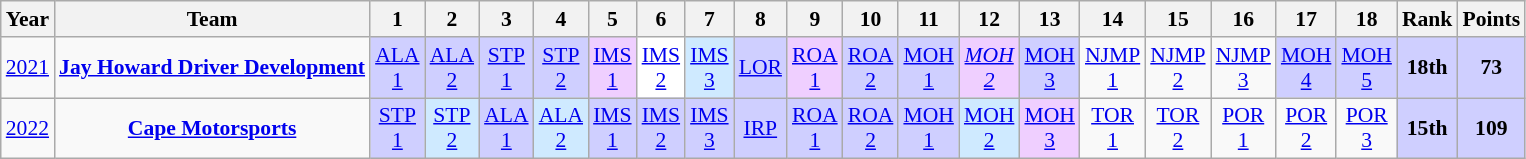<table class="wikitable" style="text-align:center; font-size:90%">
<tr>
<th>Year</th>
<th>Team</th>
<th>1</th>
<th>2</th>
<th>3</th>
<th>4</th>
<th>5</th>
<th>6</th>
<th>7</th>
<th>8</th>
<th>9</th>
<th>10</th>
<th>11</th>
<th>12</th>
<th>13</th>
<th>14</th>
<th>15</th>
<th>16</th>
<th>17</th>
<th>18</th>
<th>Rank</th>
<th>Points</th>
</tr>
<tr>
<td><a href='#'>2021</a></td>
<td><strong><a href='#'>Jay Howard Driver Development</a></strong></td>
<td style="background:#CFCFFF;"><a href='#'>ALA<br>1</a><br></td>
<td style="background:#CFCFFF;"><a href='#'>ALA<br>2</a><br></td>
<td style="background:#CFCFFF;"><a href='#'>STP<br>1</a><br></td>
<td style="background:#CFCFFF;"><a href='#'>STP<br>2</a><br></td>
<td style="background:#EFCFFF;"><a href='#'>IMS<br>1</a><br></td>
<td style="background:#FFFFFF;"><a href='#'>IMS<br>2</a><br></td>
<td style="background:#CFEAFF;"><a href='#'>IMS<br>3</a><br></td>
<td style="background:#CFCFFF;"><a href='#'>LOR</a><br></td>
<td style="background:#EFCFFF;"><a href='#'>ROA<br>1</a><br></td>
<td style="background:#CFCFFF;"><a href='#'>ROA<br>2</a><br></td>
<td style="background:#CFCFFF;"><a href='#'>MOH<br>1</a><br></td>
<td style="background:#EFCFFF;"><em><a href='#'>MOH<br>2</a><br></em></td>
<td style="background:#CFCFFF;"><a href='#'>MOH<br>3</a><br></td>
<td style="background:#;"><a href='#'>NJMP<br>1</a><br></td>
<td style="background:#;"><a href='#'>NJMP<br>2</a><br></td>
<td style="background:#;"><a href='#'>NJMP<br>3</a><br></td>
<td style="background:#CFCFFF;"><a href='#'>MOH<br>4</a><br></td>
<td style="background:#CFCFFF;"><a href='#'>MOH<br>5</a><br></td>
<th style="background:#CFCFFF;">18th</th>
<th style="background:#CFCFFF;">73</th>
</tr>
<tr>
<td><a href='#'>2022</a></td>
<td><strong><a href='#'>Cape Motorsports</a></strong></td>
<td style="background:#CFCFFF;"><a href='#'>STP<br>1</a><br></td>
<td style="background:#CFEAFF;"><a href='#'>STP<br>2</a><br></td>
<td style="background:#CFCFFF;"><a href='#'>ALA<br>1</a><br></td>
<td style="background:#CFEAFF;"><a href='#'>ALA<br>2</a><br></td>
<td style="background:#CFCFFF;"><a href='#'>IMS<br>1</a><br></td>
<td style="background:#CFCFFF;"><a href='#'>IMS<br>2</a><br></td>
<td style="background:#CFCFFF;"><a href='#'>IMS<br>3</a><br></td>
<td style="background:#CFCFFF;"><a href='#'>IRP</a><br></td>
<td style="background:#CFCFFF;"><a href='#'>ROA<br>1</a><br></td>
<td style="background:#CFCFFF;"><a href='#'>ROA<br>2</a><br></td>
<td style="background:#CFCFFF;"><a href='#'>MOH<br>1</a><br></td>
<td style="background:#CFEAFF;"><a href='#'>MOH<br>2</a><br></td>
<td style="background:#EFCFFF;"><a href='#'>MOH<br>3</a><br></td>
<td style="background:#;"><a href='#'>TOR<br>1</a><br></td>
<td style="background:#;"><a href='#'>TOR<br>2</a><br></td>
<td style="background:#;"><a href='#'>POR<br>1</a><br></td>
<td style="background:#;"><a href='#'>POR<br>2</a><br></td>
<td style="background:#;"><a href='#'>POR<br>3</a><br></td>
<th style="background:#CFCFFF;">15th</th>
<th style="background:#CFCFFF;">109</th>
</tr>
</table>
